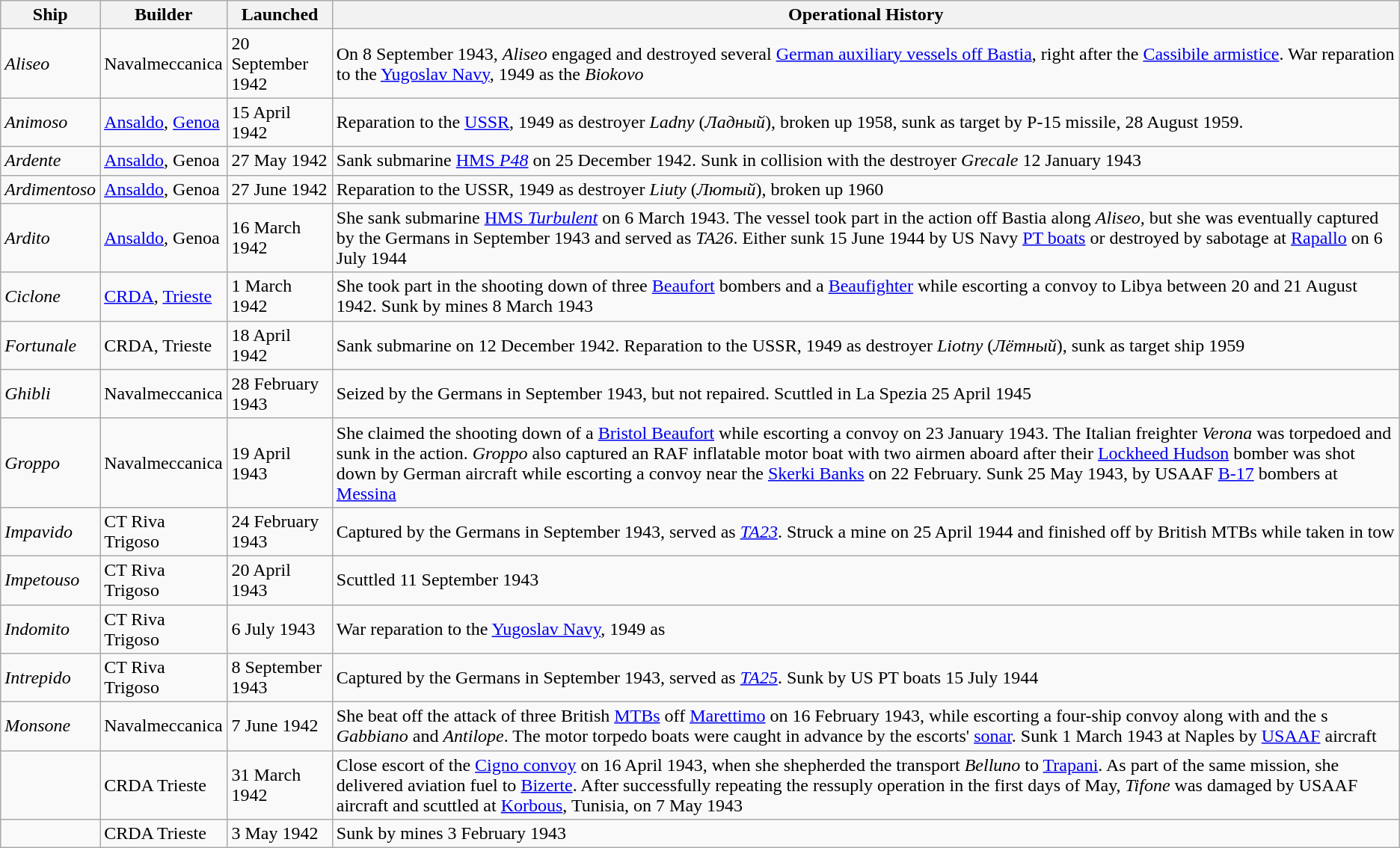<table class="wikitable sortable">
<tr>
<th>Ship</th>
<th>Builder</th>
<th>Launched</th>
<th>Operational History</th>
</tr>
<tr>
<td><em>Aliseo</em></td>
<td>Navalmeccanica</td>
<td>20 September 1942</td>
<td>On 8 September 1943, <em>Aliseo</em> engaged and destroyed several <a href='#'>German auxiliary vessels off Bastia</a>, right after the <a href='#'>Cassibile armistice</a>. War reparation to the <a href='#'>Yugoslav Navy</a>, 1949 as the <em>Biokovo</em></td>
</tr>
<tr>
<td><em>Animoso</em></td>
<td><a href='#'>Ansaldo</a>, <a href='#'>Genoa</a></td>
<td>15 April 1942</td>
<td>Reparation to the <a href='#'>USSR</a>, 1949 as destroyer <em>Ladny</em> (<em>Ладный</em>), broken up 1958, sunk as target by P-15 missile, 28 August 1959.</td>
</tr>
<tr>
<td><em>Ardente</em></td>
<td><a href='#'>Ansaldo</a>, Genoa</td>
<td>27 May 1942</td>
<td>Sank submarine <a href='#'>HMS <em>P48</em></a> on 25 December 1942. Sunk in collision with the destroyer <em>Grecale</em> 12 January 1943</td>
</tr>
<tr>
<td><em>Ardimentoso</em></td>
<td><a href='#'>Ansaldo</a>, Genoa</td>
<td>27 June 1942</td>
<td>Reparation to the USSR, 1949 as destroyer <em>Liuty</em> (<em>Лютый</em>), broken up 1960</td>
</tr>
<tr>
<td><em>Ardito</em></td>
<td><a href='#'>Ansaldo</a>, Genoa</td>
<td>16 March 1942</td>
<td>She sank submarine <a href='#'>HMS <em>Turbulent</em></a> on 6 March 1943. The vessel took part in the action off Bastia along <em>Aliseo,</em> but she was eventually captured by the Germans in September 1943 and served as <em>TA26</em>. Either sunk 15 June 1944 by US Navy <a href='#'>PT boats</a> or destroyed by sabotage at <a href='#'>Rapallo</a> on 6 July 1944</td>
</tr>
<tr>
<td><em>Ciclone</em></td>
<td><a href='#'>CRDA</a>, <a href='#'>Trieste</a></td>
<td>1 March 1942</td>
<td>She took part in the shooting down of three <a href='#'>Beaufort</a> bombers and a <a href='#'>Beaufighter</a> while escorting a convoy to Libya between 20 and 21 August 1942. Sunk by mines 8 March 1943</td>
</tr>
<tr>
<td><em>Fortunale</em></td>
<td>CRDA, Trieste</td>
<td>18 April 1942</td>
<td>Sank submarine  on 12 December 1942. Reparation to the USSR, 1949 as destroyer <em>Liotny</em> (<em>Лётный</em>), sunk as target ship 1959</td>
</tr>
<tr>
<td><em>Ghibli</em></td>
<td>Navalmeccanica</td>
<td>28 February 1943</td>
<td>Seized by the Germans in September 1943, but not repaired. Scuttled in La Spezia 25 April 1945</td>
</tr>
<tr>
<td><em>Groppo</em></td>
<td>Navalmeccanica</td>
<td>19 April 1943</td>
<td>She claimed the shooting down of a <a href='#'>Bristol Beaufort</a> while escorting a convoy on 23 January 1943. The Italian freighter <em>Verona</em> was torpedoed and sunk in the action. <em>Groppo</em> also captured an RAF inflatable motor boat with two airmen aboard after their <a href='#'>Lockheed Hudson</a> bomber was shot down by German aircraft while escorting a convoy near the <a href='#'>Skerki Banks</a> on 22 February. Sunk 25 May 1943, by USAAF <a href='#'>B-17</a> bombers at <a href='#'>Messina</a></td>
</tr>
<tr>
<td><em>Impavido</em></td>
<td>CT Riva Trigoso</td>
<td>24 February 1943</td>
<td>Captured by the Germans in September 1943, served as <a href='#'><em>TA23</em></a>. Struck a mine on 25 April 1944 and finished off by British MTBs while taken in tow</td>
</tr>
<tr>
<td><em>Impetouso</em></td>
<td>CT Riva Trigoso</td>
<td>20 April 1943</td>
<td>Scuttled 11 September 1943</td>
</tr>
<tr>
<td><em>Indomito</em></td>
<td>CT Riva Trigoso</td>
<td>6 July 1943</td>
<td>War reparation to the <a href='#'>Yugoslav Navy</a>, 1949 as </td>
</tr>
<tr>
<td><em>Intrepido</em></td>
<td>CT Riva Trigoso</td>
<td>8 September 1943</td>
<td>Captured by the Germans in September 1943, served as <a href='#'><em>TA25</em></a>. Sunk by US PT boats 15 July 1944</td>
</tr>
<tr>
<td><em>Monsone</em></td>
<td>Navalmeccanica</td>
<td>7 June 1942</td>
<td>She beat off the attack of three British <a href='#'>MTBs</a> off <a href='#'>Marettimo</a> on 16 February 1943, while escorting a four-ship convoy along with  and the s <em>Gabbiano</em> and <em>Antilope</em>. The motor torpedo boats were caught in advance by the escorts' <a href='#'>sonar</a>. Sunk 1 March 1943 at Naples by <a href='#'>USAAF</a> aircraft</td>
</tr>
<tr>
<td></td>
<td>CRDA Trieste</td>
<td>31 March 1942</td>
<td>Close escort of the <a href='#'>Cigno convoy</a> on 16 April 1943, when she shepherded the transport <em>Belluno</em> to <a href='#'>Trapani</a>. As part of the same mission, she delivered aviation fuel to <a href='#'>Bizerte</a>. After successfully repeating the ressuply operation in the first days of May, <em>Tifone</em> was damaged by USAAF aircraft and scuttled at <a href='#'>Korbous</a>, Tunisia, on 7 May 1943</td>
</tr>
<tr>
<td></td>
<td>CRDA Trieste</td>
<td>3 May 1942</td>
<td>Sunk by mines 3 February 1943</td>
</tr>
</table>
